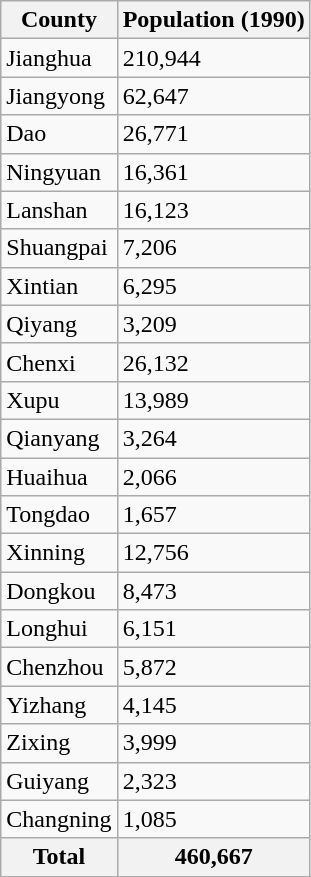<table class="wikitable">
<tr>
<th>County</th>
<th>Population (1990)</th>
</tr>
<tr>
<td>Jianghua</td>
<td>210,944</td>
</tr>
<tr>
<td>Jiangyong</td>
<td>62,647</td>
</tr>
<tr>
<td>Dao</td>
<td>26,771</td>
</tr>
<tr>
<td>Ningyuan</td>
<td>16,361</td>
</tr>
<tr>
<td>Lanshan</td>
<td>16,123</td>
</tr>
<tr>
<td>Shuangpai</td>
<td>7,206</td>
</tr>
<tr>
<td>Xintian</td>
<td>6,295</td>
</tr>
<tr>
<td>Qiyang</td>
<td>3,209</td>
</tr>
<tr>
<td>Chenxi</td>
<td>26,132</td>
</tr>
<tr>
<td>Xupu</td>
<td>13,989</td>
</tr>
<tr>
<td>Qianyang</td>
<td>3,264</td>
</tr>
<tr>
<td>Huaihua</td>
<td>2,066</td>
</tr>
<tr>
<td>Tongdao</td>
<td>1,657</td>
</tr>
<tr>
<td>Xinning</td>
<td>12,756</td>
</tr>
<tr>
<td>Dongkou</td>
<td>8,473</td>
</tr>
<tr>
<td>Longhui</td>
<td>6,151</td>
</tr>
<tr>
<td>Chenzhou</td>
<td>5,872</td>
</tr>
<tr>
<td>Yizhang</td>
<td>4,145</td>
</tr>
<tr>
<td>Zixing</td>
<td>3,999</td>
</tr>
<tr>
<td>Guiyang</td>
<td>2,323</td>
</tr>
<tr>
<td>Changning</td>
<td>1,085</td>
</tr>
<tr>
<th>Total</th>
<th>460,667</th>
</tr>
</table>
